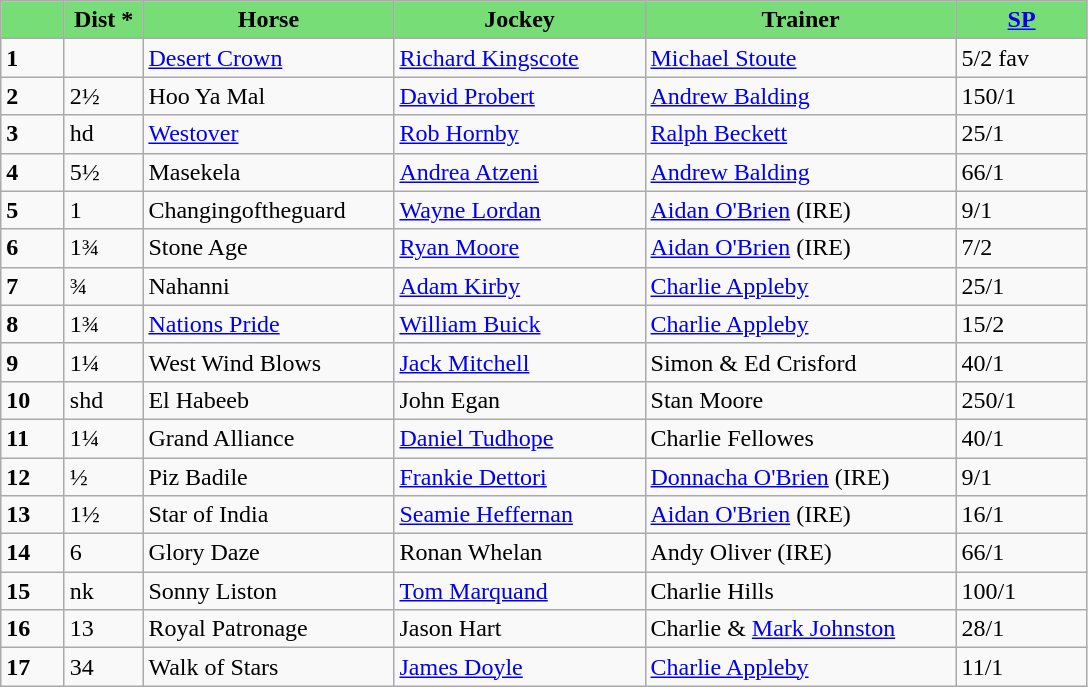<table class="wikitable">
<tr style="background:#7d7; text-align:center;">
<td style="width:35px;"></td>
<td style="width:45px;"><strong>Dist *</strong></td>
<td style="width:160px;"><strong>Horse</strong></td>
<td style="width:160px;"><strong>Jockey</strong></td>
<td style="width:200px;"><strong>Trainer</strong></td>
<td style="width:80px;"><strong><a href='#'>SP</a></strong></td>
</tr>
<tr>
<td><strong>1</strong></td>
<td></td>
<td><a href='#'>Desert Crown</a></td>
<td><a href='#'>Richard Kingscote</a></td>
<td><a href='#'>Michael Stoute</a></td>
<td>5/2 fav</td>
</tr>
<tr>
<td><strong>2</strong></td>
<td>2½</td>
<td>Hoo Ya Mal</td>
<td><a href='#'>David Probert</a></td>
<td><a href='#'>Andrew Balding</a></td>
<td>150/1</td>
</tr>
<tr>
<td><strong>3</strong></td>
<td>hd</td>
<td><a href='#'>Westover</a></td>
<td><a href='#'>Rob Hornby</a></td>
<td><a href='#'>Ralph Beckett</a></td>
<td>25/1</td>
</tr>
<tr>
<td><strong>4</strong></td>
<td>5½</td>
<td>Masekela</td>
<td><a href='#'>Andrea Atzeni</a></td>
<td><a href='#'>Andrew Balding</a></td>
<td>66/1</td>
</tr>
<tr>
<td><strong>5</strong></td>
<td>1</td>
<td>Changingoftheguard</td>
<td><a href='#'>Wayne Lordan</a></td>
<td><a href='#'>Aidan O'Brien</a> (IRE)</td>
<td>9/1</td>
</tr>
<tr>
<td><strong>6</strong></td>
<td>1¾</td>
<td>Stone Age</td>
<td><a href='#'>Ryan Moore</a></td>
<td><a href='#'>Aidan O'Brien</a> (IRE)</td>
<td>7/2</td>
</tr>
<tr>
<td><strong>7</strong></td>
<td>¾</td>
<td>Nahanni</td>
<td><a href='#'>Adam Kirby</a></td>
<td><a href='#'>Charlie Appleby</a></td>
<td>25/1</td>
</tr>
<tr>
<td><strong>8</strong></td>
<td>1¾</td>
<td><a href='#'>Nations Pride</a></td>
<td><a href='#'>William Buick</a></td>
<td><a href='#'>Charlie Appleby</a></td>
<td>15/2</td>
</tr>
<tr>
<td><strong>9</strong></td>
<td>1¼</td>
<td>West Wind Blows</td>
<td><a href='#'>Jack Mitchell</a></td>
<td>Simon & Ed Crisford</td>
<td>40/1</td>
</tr>
<tr>
<td><strong>10</strong></td>
<td>shd</td>
<td>El Habeeb</td>
<td>John Egan</td>
<td>Stan Moore</td>
<td>250/1</td>
</tr>
<tr>
<td><strong>11</strong></td>
<td>1¼</td>
<td>Grand Alliance</td>
<td><a href='#'>Daniel Tudhope</a></td>
<td>Charlie Fellowes</td>
<td>40/1</td>
</tr>
<tr>
<td><strong>12</strong></td>
<td>½</td>
<td>Piz Badile</td>
<td><a href='#'>Frankie Dettori</a></td>
<td><a href='#'>Donnacha O'Brien</a> (IRE)</td>
<td>9/1</td>
</tr>
<tr>
<td><strong>13</strong></td>
<td>1½</td>
<td>Star of India</td>
<td><a href='#'>Seamie Heffernan</a></td>
<td><a href='#'>Aidan O'Brien</a> (IRE)</td>
<td>16/1</td>
</tr>
<tr>
<td><strong>14</strong></td>
<td>6</td>
<td>Glory Daze</td>
<td>Ronan Whelan</td>
<td>Andy Oliver (IRE)</td>
<td>66/1</td>
</tr>
<tr>
<td><strong>15</strong></td>
<td>nk</td>
<td>Sonny Liston</td>
<td><a href='#'>Tom Marquand</a></td>
<td>Charlie Hills</td>
<td>100/1</td>
</tr>
<tr>
<td><strong>16</strong></td>
<td>13</td>
<td>Royal Patronage</td>
<td>Jason Hart</td>
<td>Charlie & <a href='#'>Mark Johnston</a></td>
<td>28/1</td>
</tr>
<tr>
<td><strong>17</strong></td>
<td>34</td>
<td>Walk of Stars</td>
<td><a href='#'>James Doyle</a></td>
<td><a href='#'>Charlie Appleby</a></td>
<td>11/1</td>
</tr>
</table>
